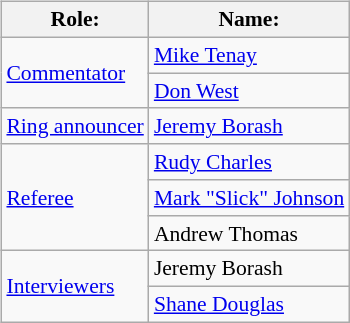<table class=wikitable style="font-size:90%; margin: 0.5em 0 0.5em 1em; float: right; clear: right;">
<tr>
<th>Role:</th>
<th>Name:</th>
</tr>
<tr>
<td rowspan=2><a href='#'>Commentator</a></td>
<td><a href='#'>Mike Tenay</a></td>
</tr>
<tr>
<td><a href='#'>Don West</a></td>
</tr>
<tr>
<td rowspan=1><a href='#'>Ring announcer</a></td>
<td><a href='#'>Jeremy Borash</a></td>
</tr>
<tr>
<td rowspan=3><a href='#'>Referee</a></td>
<td><a href='#'>Rudy Charles</a></td>
</tr>
<tr>
<td><a href='#'>Mark "Slick" Johnson</a></td>
</tr>
<tr>
<td>Andrew Thomas</td>
</tr>
<tr>
<td rowspan=2><a href='#'>Interviewers</a></td>
<td>Jeremy Borash</td>
</tr>
<tr>
<td><a href='#'>Shane Douglas</a></td>
</tr>
</table>
